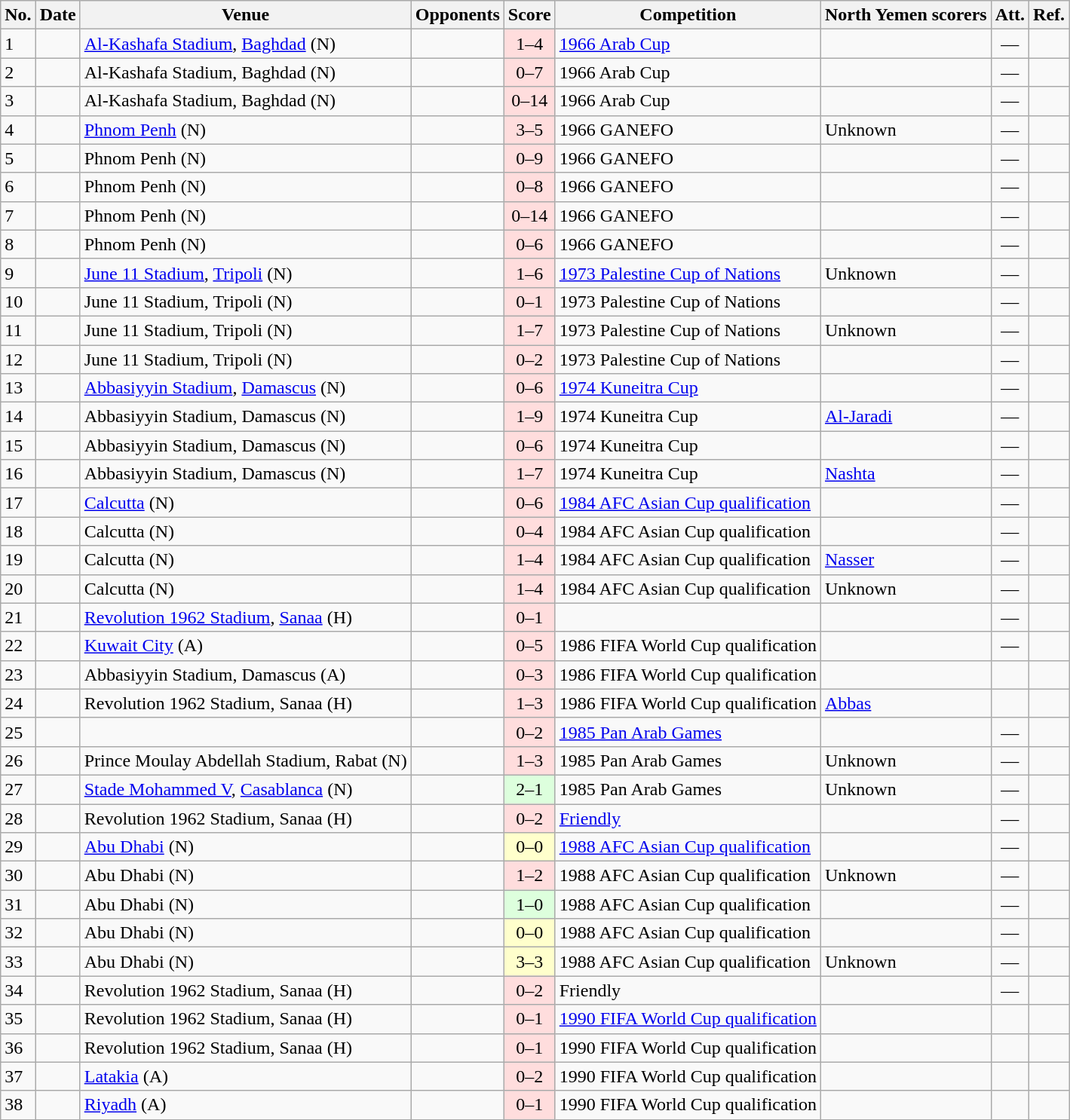<table class="wikitable sortable">
<tr>
<th>No.</th>
<th>Date</th>
<th>Venue</th>
<th>Opponents</th>
<th>Score</th>
<th>Competition</th>
<th class=unsortable>North Yemen scorers</th>
<th>Att.</th>
<th class=unsortable>Ref.</th>
</tr>
<tr>
<td>1</td>
<td></td>
<td><a href='#'>Al-Kashafa Stadium</a>, <a href='#'>Baghdad</a> (N)</td>
<td></td>
<td align=center bgcolor=#ffdddd>1–4</td>
<td><a href='#'>1966 Arab Cup</a></td>
<td></td>
<td align=center>—</td>
<td></td>
</tr>
<tr>
<td>2</td>
<td></td>
<td>Al-Kashafa Stadium, Baghdad (N)</td>
<td></td>
<td align=center bgcolor=#ffdddd>0–7</td>
<td>1966 Arab Cup</td>
<td></td>
<td align=center>—</td>
<td></td>
</tr>
<tr>
<td>3</td>
<td></td>
<td>Al-Kashafa Stadium, Baghdad (N)</td>
<td></td>
<td align=center bgcolor=#ffdddd>0–14</td>
<td>1966 Arab Cup</td>
<td></td>
<td align=center>—</td>
<td></td>
</tr>
<tr>
<td>4</td>
<td></td>
<td><a href='#'>Phnom Penh</a> (N)</td>
<td></td>
<td align=center bgcolor=#ffdddd>3–5</td>
<td>1966 GANEFO</td>
<td>Unknown</td>
<td align=center>—</td>
<td></td>
</tr>
<tr>
<td>5</td>
<td></td>
<td>Phnom Penh (N)</td>
<td></td>
<td align=center bgcolor=#ffdddd>0–9</td>
<td>1966 GANEFO</td>
<td></td>
<td align=center>—</td>
<td></td>
</tr>
<tr>
<td>6</td>
<td></td>
<td>Phnom Penh (N)</td>
<td></td>
<td align=center bgcolor=#ffdddd>0–8</td>
<td>1966 GANEFO</td>
<td></td>
<td align=center>—</td>
<td></td>
</tr>
<tr>
<td>7</td>
<td></td>
<td>Phnom Penh (N)</td>
<td></td>
<td align=center bgcolor=#ffdddd>0–14</td>
<td>1966 GANEFO</td>
<td></td>
<td align=center>—</td>
<td></td>
</tr>
<tr>
<td>8</td>
<td></td>
<td>Phnom Penh (N)</td>
<td></td>
<td align=center bgcolor=#ffdddd>0–6</td>
<td>1966 GANEFO</td>
<td></td>
<td align=center>—</td>
<td></td>
</tr>
<tr>
<td>9</td>
<td></td>
<td><a href='#'>June 11 Stadium</a>, <a href='#'>Tripoli</a> (N)</td>
<td></td>
<td align=center bgcolor=#ffdddd>1–6</td>
<td><a href='#'>1973 Palestine Cup of Nations</a></td>
<td>Unknown</td>
<td align=center>—</td>
<td></td>
</tr>
<tr>
<td>10</td>
<td><em></em></td>
<td>June 11 Stadium, Tripoli (N)</td>
<td></td>
<td align=center bgcolor=#ffdddd>0–1</td>
<td>1973 Palestine Cup of Nations</td>
<td></td>
<td align=center>—</td>
<td></td>
</tr>
<tr>
<td>11</td>
<td></td>
<td>June 11 Stadium, Tripoli (N)</td>
<td></td>
<td align=center bgcolor=#ffdddd>1–7</td>
<td>1973 Palestine Cup of Nations</td>
<td>Unknown</td>
<td align=center>—</td>
<td></td>
</tr>
<tr>
<td>12</td>
<td></td>
<td>June 11 Stadium, Tripoli (N)</td>
<td></td>
<td align=center bgcolor=#ffdddd>0–2</td>
<td>1973 Palestine Cup of Nations</td>
<td></td>
<td align=center>—</td>
<td></td>
</tr>
<tr>
<td>13</td>
<td></td>
<td><a href='#'>Abbasiyyin Stadium</a>, <a href='#'>Damascus</a> (N)</td>
<td></td>
<td align=center bgcolor=#ffdddd>0–6</td>
<td><a href='#'>1974 Kuneitra Cup</a></td>
<td></td>
<td align=center>—</td>
<td></td>
</tr>
<tr>
<td>14</td>
<td></td>
<td>Abbasiyyin Stadium, Damascus (N)</td>
<td></td>
<td align=center bgcolor=#ffdddd>1–9</td>
<td>1974 Kuneitra Cup</td>
<td><a href='#'>Al-Jaradi</a></td>
<td align=center>—</td>
<td></td>
</tr>
<tr>
<td>15</td>
<td></td>
<td>Abbasiyyin Stadium, Damascus (N)</td>
<td></td>
<td align=center bgcolor=#ffdddd>0–6</td>
<td>1974 Kuneitra Cup</td>
<td></td>
<td align=center>—</td>
<td></td>
</tr>
<tr>
<td>16</td>
<td></td>
<td>Abbasiyyin Stadium, Damascus (N)</td>
<td></td>
<td align=center bgcolor=#ffdddd>1–7</td>
<td>1974 Kuneitra Cup</td>
<td><a href='#'>Nashta</a></td>
<td align=center>—</td>
<td></td>
</tr>
<tr>
<td>17</td>
<td></td>
<td><a href='#'>Calcutta</a> (N)</td>
<td></td>
<td align=center bgcolor=#ffdddd>0–6</td>
<td><a href='#'>1984 AFC Asian Cup qualification</a></td>
<td></td>
<td align=center>—</td>
<td></td>
</tr>
<tr>
<td>18</td>
<td></td>
<td>Calcutta (N)</td>
<td></td>
<td align=center bgcolor=#ffdddd>0–4</td>
<td>1984 AFC Asian Cup qualification</td>
<td></td>
<td align=center>—</td>
<td></td>
</tr>
<tr>
<td>19</td>
<td></td>
<td>Calcutta (N)</td>
<td></td>
<td align=center bgcolor=#ffdddd>1–4</td>
<td>1984 AFC Asian Cup qualification</td>
<td><a href='#'>Nasser</a></td>
<td align=center>—</td>
<td></td>
</tr>
<tr>
<td>20</td>
<td></td>
<td>Calcutta (N)</td>
<td></td>
<td align=center bgcolor=#ffdddd>1–4</td>
<td>1984 AFC Asian Cup qualification</td>
<td>Unknown</td>
<td align=center>—</td>
<td></td>
</tr>
<tr>
<td>21</td>
<td></td>
<td><a href='#'>Revolution 1962 Stadium</a>, <a href='#'>Sanaa</a> (H)</td>
<td></td>
<td align=center bgcolor=#ffdddd>0–1</td>
<td></td>
<td></td>
<td align=center>—</td>
<td></td>
</tr>
<tr>
<td>22</td>
<td></td>
<td><a href='#'>Kuwait City</a> (A)</td>
<td></td>
<td align=center bgcolor=#ffdddd>0–5</td>
<td>1986 FIFA World Cup qualification</td>
<td></td>
<td align=center>—</td>
<td></td>
</tr>
<tr>
<td>23</td>
<td></td>
<td>Abbasiyyin Stadium, Damascus (A)</td>
<td></td>
<td align=center bgcolor=#ffdddd>0–3</td>
<td>1986 FIFA World Cup qualification</td>
<td></td>
<td align=center></td>
<td></td>
</tr>
<tr>
<td>24</td>
<td></td>
<td>Revolution 1962 Stadium, Sanaa (H)</td>
<td></td>
<td align=center bgcolor=#ffdddd>1–3</td>
<td>1986 FIFA World Cup qualification</td>
<td><a href='#'>Abbas</a></td>
<td align=center></td>
<td></td>
</tr>
<tr>
<td>25</td>
<td></td>
<td></td>
<td></td>
<td align=center bgcolor=#ffdddd>0–2</td>
<td><a href='#'>1985 Pan Arab Games</a></td>
<td></td>
<td align=center>—</td>
<td></td>
</tr>
<tr>
<td>26</td>
<td></td>
<td>Prince Moulay Abdellah Stadium, Rabat (N)</td>
<td></td>
<td align=center bgcolor=#ffdddd>1–3</td>
<td>1985 Pan Arab Games</td>
<td>Unknown</td>
<td align=center>—</td>
<td></td>
</tr>
<tr>
<td>27</td>
<td></td>
<td><a href='#'>Stade Mohammed V</a>, <a href='#'>Casablanca</a> (N)</td>
<td></td>
<td align=center bgcolor=#ddffdd>2–1</td>
<td>1985 Pan Arab Games</td>
<td>Unknown</td>
<td align=center>—</td>
<td></td>
</tr>
<tr>
<td>28</td>
<td></td>
<td>Revolution 1962 Stadium, Sanaa (H)</td>
<td></td>
<td align=center bgcolor=#ffdddd>0–2</td>
<td><a href='#'>Friendly</a></td>
<td></td>
<td align=center>—</td>
<td></td>
</tr>
<tr>
<td>29</td>
<td></td>
<td><a href='#'>Abu Dhabi</a> (N)</td>
<td></td>
<td align=center bgcolor=#ffffcc>0–0</td>
<td><a href='#'>1988 AFC Asian Cup qualification</a></td>
<td></td>
<td align=center>—</td>
<td></td>
</tr>
<tr>
<td>30</td>
<td></td>
<td>Abu Dhabi (N)</td>
<td></td>
<td align=center bgcolor=#ffdddd>1–2</td>
<td>1988 AFC Asian Cup qualification</td>
<td>Unknown</td>
<td align=center>—</td>
<td></td>
</tr>
<tr>
<td>31</td>
<td></td>
<td>Abu Dhabi (N)</td>
<td></td>
<td align=center bgcolor=#ddffdd>1–0</td>
<td>1988 AFC Asian Cup qualification</td>
<td></td>
<td align=center>—</td>
<td></td>
</tr>
<tr>
<td>32</td>
<td></td>
<td>Abu Dhabi (N)</td>
<td></td>
<td align=center bgcolor=#ffffcc>0–0</td>
<td>1988 AFC Asian Cup qualification</td>
<td></td>
<td align=center>—</td>
<td></td>
</tr>
<tr>
<td>33</td>
<td></td>
<td>Abu Dhabi (N)</td>
<td></td>
<td align=center bgcolor=#ffffcc>3–3</td>
<td>1988 AFC Asian Cup qualification</td>
<td>Unknown</td>
<td align=center>—</td>
<td></td>
</tr>
<tr>
<td>34</td>
<td></td>
<td>Revolution 1962 Stadium, Sanaa (H)</td>
<td></td>
<td align=center bgcolor=#ffdddd>0–2</td>
<td>Friendly</td>
<td></td>
<td align=center>—</td>
<td></td>
</tr>
<tr>
<td>35</td>
<td></td>
<td>Revolution 1962 Stadium, Sanaa (H)</td>
<td></td>
<td align=center bgcolor=#ffdddd>0–1</td>
<td><a href='#'>1990 FIFA World Cup qualification</a></td>
<td></td>
<td align=center></td>
<td></td>
</tr>
<tr>
<td>36</td>
<td></td>
<td>Revolution 1962 Stadium, Sanaa (H)</td>
<td></td>
<td align=center bgcolor=#ffdddd>0–1</td>
<td>1990 FIFA World Cup qualification</td>
<td></td>
<td align=center></td>
<td></td>
</tr>
<tr>
<td>37</td>
<td></td>
<td><a href='#'>Latakia</a> (A)</td>
<td></td>
<td align=center bgcolor=#ffdddd>0–2</td>
<td>1990 FIFA World Cup qualification</td>
<td></td>
<td align=center></td>
<td></td>
</tr>
<tr>
<td>38</td>
<td></td>
<td><a href='#'>Riyadh</a> (A)</td>
<td></td>
<td align=center bgcolor=#ffdddd>0–1</td>
<td>1990 FIFA World Cup qualification</td>
<td></td>
<td align=center></td>
<td></td>
</tr>
</table>
